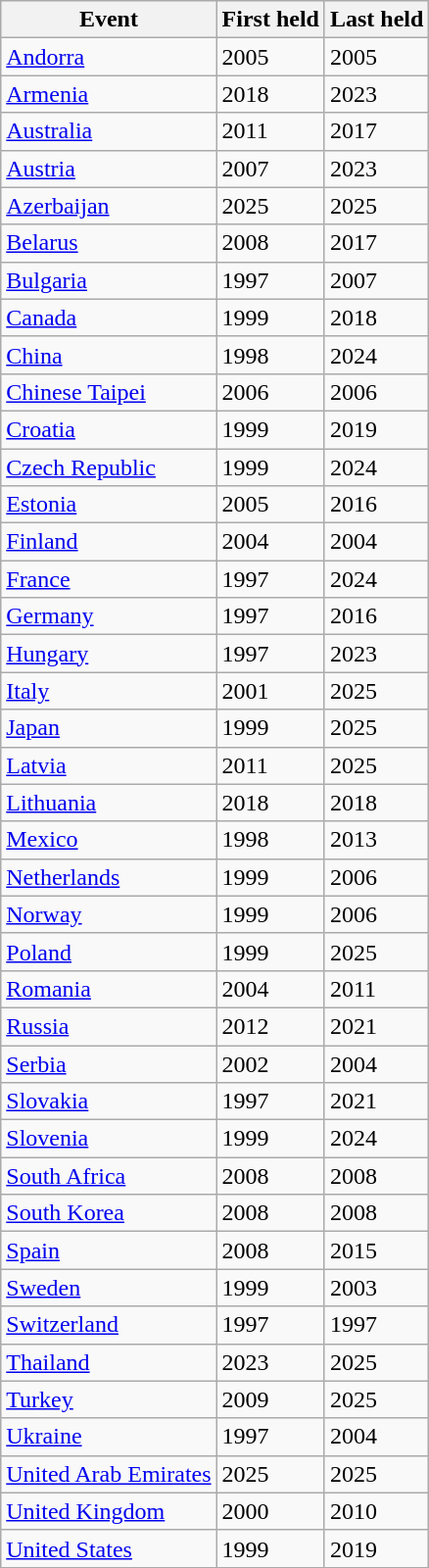<table class="wikitable sortable" colspan=6 align=center>
<tr>
<th>Event</th>
<th>First held</th>
<th>Last held</th>
</tr>
<tr>
<td><a href='#'>Andorra</a></td>
<td>2005</td>
<td>2005</td>
</tr>
<tr>
<td><a href='#'>Armenia</a></td>
<td>2018</td>
<td>2023</td>
</tr>
<tr>
<td><a href='#'>Australia</a></td>
<td>2011</td>
<td>2017</td>
</tr>
<tr>
<td><a href='#'>Austria</a></td>
<td>2007</td>
<td>2023</td>
</tr>
<tr>
<td><a href='#'>Azerbaijan</a></td>
<td>2025</td>
<td>2025</td>
</tr>
<tr>
<td><a href='#'>Belarus</a></td>
<td>2008</td>
<td>2017</td>
</tr>
<tr>
<td><a href='#'>Bulgaria</a></td>
<td>1997</td>
<td>2007</td>
</tr>
<tr>
<td><a href='#'>Canada</a></td>
<td>1999</td>
<td>2018</td>
</tr>
<tr>
<td><a href='#'>China</a></td>
<td>1998</td>
<td>2024</td>
</tr>
<tr>
<td><a href='#'>Chinese Taipei</a></td>
<td>2006</td>
<td>2006</td>
</tr>
<tr>
<td><a href='#'>Croatia</a></td>
<td>1999</td>
<td>2019</td>
</tr>
<tr>
<td><a href='#'>Czech Republic</a></td>
<td>1999</td>
<td>2024</td>
</tr>
<tr>
<td><a href='#'>Estonia</a></td>
<td>2005</td>
<td>2016</td>
</tr>
<tr>
<td><a href='#'>Finland</a></td>
<td>2004</td>
<td>2004</td>
</tr>
<tr>
<td><a href='#'>France</a></td>
<td>1997</td>
<td>2024</td>
</tr>
<tr>
<td><a href='#'>Germany</a></td>
<td>1997</td>
<td>2016</td>
</tr>
<tr>
<td><a href='#'>Hungary</a></td>
<td>1997</td>
<td>2023</td>
</tr>
<tr>
<td><a href='#'>Italy</a></td>
<td>2001</td>
<td>2025</td>
</tr>
<tr>
<td><a href='#'>Japan</a></td>
<td>1999</td>
<td>2025</td>
</tr>
<tr>
<td><a href='#'>Latvia</a></td>
<td>2011</td>
<td>2025</td>
</tr>
<tr>
<td><a href='#'>Lithuania</a></td>
<td>2018</td>
<td>2018</td>
</tr>
<tr>
<td><a href='#'>Mexico</a></td>
<td>1998</td>
<td>2013</td>
</tr>
<tr>
<td><a href='#'>Netherlands</a></td>
<td>1999</td>
<td>2006</td>
</tr>
<tr>
<td><a href='#'>Norway</a></td>
<td>1999</td>
<td>2006</td>
</tr>
<tr>
<td><a href='#'>Poland</a></td>
<td>1999</td>
<td>2025</td>
</tr>
<tr>
<td><a href='#'>Romania</a></td>
<td>2004</td>
<td>2011</td>
</tr>
<tr>
<td><a href='#'>Russia</a></td>
<td>2012</td>
<td>2021</td>
</tr>
<tr>
<td><a href='#'>Serbia</a></td>
<td>2002</td>
<td>2004</td>
</tr>
<tr>
<td><a href='#'>Slovakia</a></td>
<td>1997</td>
<td>2021</td>
</tr>
<tr>
<td><a href='#'>Slovenia</a></td>
<td>1999</td>
<td>2024</td>
</tr>
<tr>
<td><a href='#'>South Africa</a></td>
<td>2008</td>
<td>2008</td>
</tr>
<tr>
<td><a href='#'>South Korea</a></td>
<td>2008</td>
<td>2008</td>
</tr>
<tr>
<td><a href='#'>Spain</a></td>
<td>2008</td>
<td>2015</td>
</tr>
<tr>
<td><a href='#'>Sweden</a></td>
<td>1999</td>
<td>2003</td>
</tr>
<tr>
<td><a href='#'>Switzerland</a></td>
<td>1997</td>
<td>1997</td>
</tr>
<tr>
<td><a href='#'>Thailand</a></td>
<td>2023</td>
<td>2025</td>
</tr>
<tr>
<td><a href='#'>Turkey</a></td>
<td>2009</td>
<td>2025</td>
</tr>
<tr>
<td><a href='#'>Ukraine</a></td>
<td>1997</td>
<td>2004</td>
</tr>
<tr>
<td><a href='#'>United Arab Emirates</a></td>
<td>2025</td>
<td>2025</td>
</tr>
<tr>
<td><a href='#'>United Kingdom</a></td>
<td>2000</td>
<td>2010</td>
</tr>
<tr>
<td><a href='#'>United States</a></td>
<td>1999</td>
<td>2019</td>
</tr>
</table>
